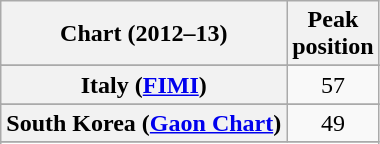<table class="wikitable sortable plainrowheaders">
<tr>
<th>Chart (2012–13)</th>
<th>Peak<br>position</th>
</tr>
<tr>
</tr>
<tr>
<th scope="row">Italy (<a href='#'>FIMI</a>)</th>
<td style="text-align:center;">57</td>
</tr>
<tr>
</tr>
<tr>
<th scope="row">South Korea (<a href='#'>Gaon Chart</a>)</th>
<td style="text-align:center;">49</td>
</tr>
<tr>
</tr>
<tr>
</tr>
<tr>
</tr>
</table>
